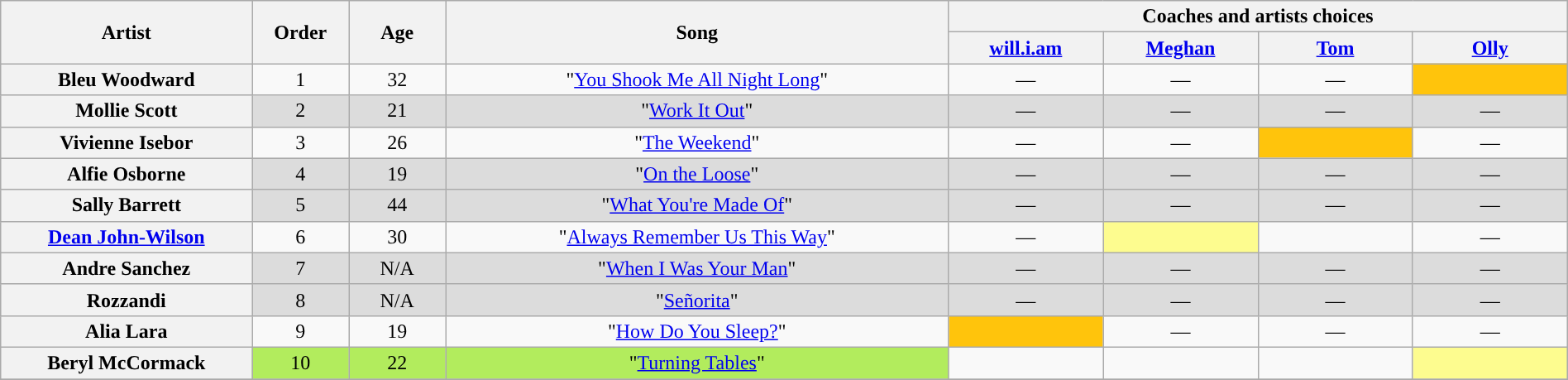<table class="wikitable" style="text-align:center; width:100%;">
<tr>
<th rowspan="2" scope="col" style="width:13%;">Artist</th>
<th rowspan="2" scope="col" style="width:05%;">Order</th>
<th rowspan="2" scope="col" style="width:05%;">Age</th>
<th rowspan="2" scope="col" style="width:26%;">Song</th>
<th colspan="4" style="width:40%;">Coaches and artists choices</th>
</tr>
<tr>
<th style="width:8%;"><a href='#'>will.i.am</a></th>
<th style="width:8%;"><a href='#'>Meghan</a></th>
<th style="width:8%;"><a href='#'>Tom</a></th>
<th style="width:8%;"><a href='#'>Olly</a></th>
</tr>
<tr>
<th scope="row">Bleu Woodward</th>
<td>1</td>
<td>32</td>
<td>"<a href='#'>You Shook Me All Night Long</a>"</td>
<td>—</td>
<td>—</td>
<td>—</td>
<td style="background:#FFC40C;text-align:center;"><strong></strong></td>
</tr>
<tr style="background:#DCDCDC;">
<th scope="row">Mollie Scott</th>
<td>2</td>
<td>21</td>
<td>"<a href='#'>Work It Out</a>"</td>
<td>—</td>
<td>—</td>
<td>—</td>
<td>—</td>
</tr>
<tr>
<th scope="row">Vivienne Isebor</th>
<td>3</td>
<td>26</td>
<td>"<a href='#'>The Weekend</a>"</td>
<td>—</td>
<td>—</td>
<td style="background:#FFC40C;text-align:center;"><strong></strong></td>
<td>—</td>
</tr>
<tr style="background:#DCDCDC;">
<th scope="row">Alfie Osborne</th>
<td>4</td>
<td>19</td>
<td>"<a href='#'>On the Loose</a>"</td>
<td>—</td>
<td>—</td>
<td>—</td>
<td>—</td>
</tr>
<tr style="background:#DCDCDC;">
<th scope="row">Sally Barrett</th>
<td>5</td>
<td>44</td>
<td>"<a href='#'>What You're Made Of</a>"</td>
<td>—</td>
<td>—</td>
<td>—</td>
<td>—</td>
</tr>
<tr>
<th scope="row"><a href='#'>Dean John-Wilson</a></th>
<td>6</td>
<td>30</td>
<td>"<a href='#'>Always Remember Us This Way</a>"</td>
<td>—</td>
<td style="background:#fdfc8f;"><strong></strong></td>
<td><strong></strong></td>
<td>—</td>
</tr>
<tr style="background:#DCDCDC;">
<th scope="row">Andre Sanchez</th>
<td>7</td>
<td>N/A</td>
<td>"<a href='#'>When I Was Your Man</a>"</td>
<td>—</td>
<td>—</td>
<td>—</td>
<td>—</td>
</tr>
<tr style="background:#DCDCDC;">
<th scope="row">Rozzandi</th>
<td>8</td>
<td>N/A</td>
<td>"<a href='#'>Señorita</a>"</td>
<td>—</td>
<td>—</td>
<td>—</td>
<td>—</td>
</tr>
<tr>
<th scope="row">Alia Lara</th>
<td>9</td>
<td>19</td>
<td>"<a href='#'>How Do You Sleep?</a>"</td>
<td style="background:#FFC40C;text-align:center;"><strong></strong></td>
<td>—</td>
<td>—</td>
<td>—</td>
</tr>
<tr>
<th scope="row">Beryl McCormack</th>
<td style="background-color:#B2EC5D;">10</td>
<td style="background-color:#B2EC5D;">22</td>
<td style="background-color:#B2EC5D;">"<a href='#'>Turning Tables</a>"</td>
<td><strong></strong></td>
<td><strong></strong></td>
<td><strong></strong></td>
<td style="background:#fdfc8f;"><strong></strong></td>
</tr>
<tr>
</tr>
</table>
